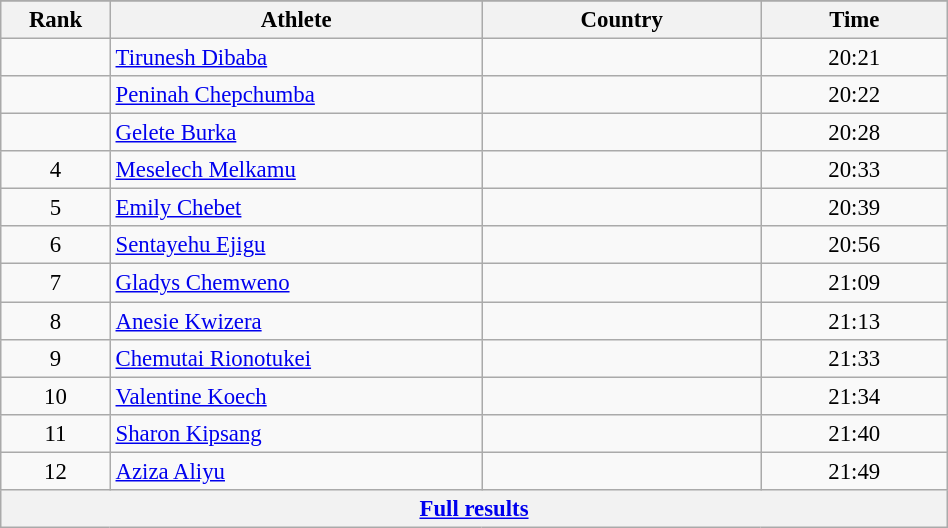<table class="wikitable sortable" style=" text-align:center; font-size:95%;" width="50%">
<tr>
</tr>
<tr>
<th width=5%>Rank</th>
<th width=20%>Athlete</th>
<th width=15%>Country</th>
<th width=10%>Time</th>
</tr>
<tr>
<td align=center></td>
<td align=left><a href='#'>Tirunesh Dibaba</a></td>
<td align=left></td>
<td>20:21</td>
</tr>
<tr>
<td align=center></td>
<td align=left><a href='#'>Peninah Chepchumba</a></td>
<td align=left></td>
<td>20:22</td>
</tr>
<tr>
<td align=center></td>
<td align=left><a href='#'>Gelete Burka</a></td>
<td align=left></td>
<td>20:28</td>
</tr>
<tr>
<td align=center>4</td>
<td align=left><a href='#'>Meselech Melkamu</a></td>
<td align=left></td>
<td>20:33</td>
</tr>
<tr>
<td align=center>5</td>
<td align=left><a href='#'>Emily Chebet</a></td>
<td align=left></td>
<td>20:39</td>
</tr>
<tr>
<td align=center>6</td>
<td align=left><a href='#'>Sentayehu Ejigu</a></td>
<td align=left></td>
<td>20:56</td>
</tr>
<tr>
<td align=center>7</td>
<td align=left><a href='#'>Gladys Chemweno</a></td>
<td align=left></td>
<td>21:09</td>
</tr>
<tr>
<td align=center>8</td>
<td align=left><a href='#'>Anesie Kwizera</a></td>
<td align=left></td>
<td>21:13</td>
</tr>
<tr>
<td align=center>9</td>
<td align=left><a href='#'>Chemutai Rionotukei</a></td>
<td align=left></td>
<td>21:33</td>
</tr>
<tr>
<td align=center>10</td>
<td align=left><a href='#'>Valentine Koech</a></td>
<td align=left></td>
<td>21:34</td>
</tr>
<tr>
<td align=center>11</td>
<td align=left><a href='#'>Sharon Kipsang</a></td>
<td align=left></td>
<td>21:40</td>
</tr>
<tr>
<td align=center>12</td>
<td align=left><a href='#'>Aziza Aliyu</a></td>
<td align=left></td>
<td>21:49</td>
</tr>
<tr class="sortbottom">
<th colspan=4 align=center><a href='#'>Full results</a></th>
</tr>
</table>
